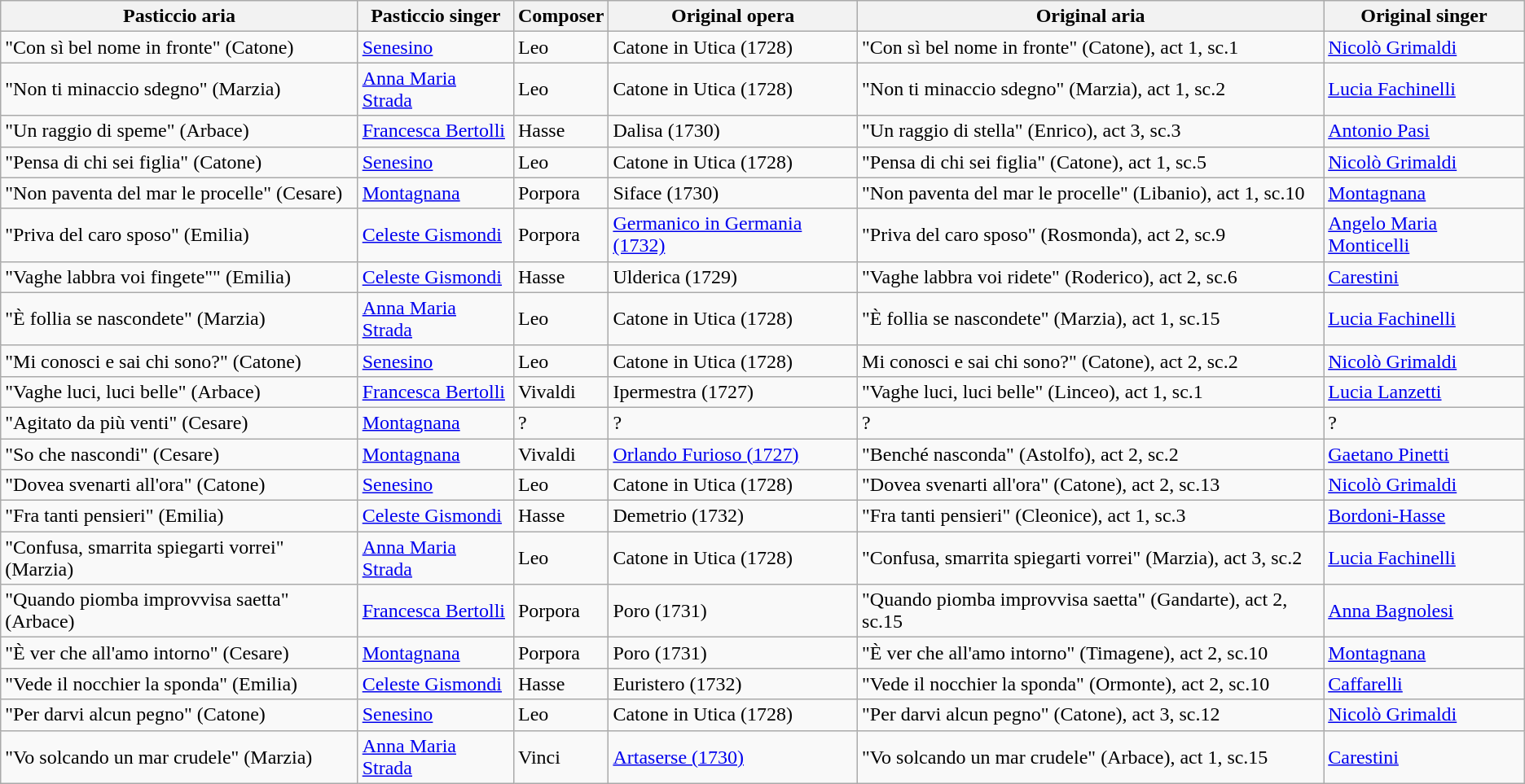<table class="wikitable sortable">
<tr>
<th>Pasticcio aria</th>
<th>Pasticcio singer</th>
<th>Composer</th>
<th>Original opera</th>
<th>Original aria</th>
<th>Original singer</th>
</tr>
<tr>
<td>"Con sì bel nome in fronte" (Catone)</td>
<td><a href='#'>Senesino</a></td>
<td>Leo</td>
<td>Catone in Utica (1728)</td>
<td>"Con sì bel nome in fronte" (Catone), act 1, sc.1</td>
<td><a href='#'>Nicolò Grimaldi</a></td>
</tr>
<tr>
<td>"Non ti minaccio sdegno" (Marzia)</td>
<td><a href='#'>Anna Maria Strada</a></td>
<td>Leo</td>
<td>Catone in Utica (1728)</td>
<td>"Non ti minaccio sdegno" (Marzia), act 1, sc.2</td>
<td><a href='#'>Lucia Fachinelli</a></td>
</tr>
<tr>
<td>"Un raggio di speme" (Arbace)</td>
<td><a href='#'>Francesca Bertolli</a></td>
<td>Hasse</td>
<td>Dalisa (1730)</td>
<td>"Un raggio di stella" (Enrico), act 3, sc.3</td>
<td><a href='#'>Antonio Pasi</a></td>
</tr>
<tr>
<td>"Pensa di chi sei figlia" (Catone)</td>
<td><a href='#'>Senesino</a></td>
<td>Leo</td>
<td>Catone in Utica (1728)</td>
<td>"Pensa di chi sei figlia" (Catone), act 1, sc.5</td>
<td><a href='#'>Nicolò Grimaldi</a></td>
</tr>
<tr>
<td>"Non paventa del mar le procelle" (Cesare)</td>
<td><a href='#'>Montagnana</a></td>
<td>Porpora</td>
<td>Siface (1730)</td>
<td>"Non paventa del mar le procelle" (Libanio), act 1, sc.10</td>
<td><a href='#'>Montagnana</a></td>
</tr>
<tr>
<td>"Priva del caro sposo" (Emilia)</td>
<td><a href='#'>Celeste Gismondi</a></td>
<td>Porpora</td>
<td><a href='#'>Germanico in Germania (1732)</a></td>
<td>"Priva del caro sposo" (Rosmonda), act 2, sc.9</td>
<td><a href='#'>Angelo Maria Monticelli</a></td>
</tr>
<tr>
<td>"Vaghe labbra voi fingete"" (Emilia)</td>
<td><a href='#'>Celeste Gismondi</a></td>
<td>Hasse</td>
<td>Ulderica (1729)</td>
<td>"Vaghe labbra voi ridete" (Roderico), act 2, sc.6</td>
<td><a href='#'>Carestini</a></td>
</tr>
<tr>
<td>"È follia se nascondete" (Marzia)</td>
<td><a href='#'>Anna Maria Strada</a></td>
<td>Leo</td>
<td>Catone in Utica (1728)</td>
<td>"È follia se nascondete" (Marzia), act 1, sc.15</td>
<td><a href='#'>Lucia Fachinelli</a></td>
</tr>
<tr>
<td>"Mi conosci e sai chi sono?" (Catone)</td>
<td><a href='#'>Senesino</a></td>
<td>Leo</td>
<td>Catone in Utica (1728)</td>
<td>Mi conosci e sai chi sono?" (Catone), act 2, sc.2</td>
<td><a href='#'>Nicolò Grimaldi</a></td>
</tr>
<tr>
<td>"Vaghe luci, luci belle" (Arbace)</td>
<td><a href='#'>Francesca Bertolli</a></td>
<td>Vivaldi</td>
<td>Ipermestra (1727)</td>
<td>"Vaghe luci, luci belle" (Linceo), act 1, sc.1</td>
<td><a href='#'>Lucia Lanzetti</a></td>
</tr>
<tr>
<td>"Agitato da più venti" (Cesare)</td>
<td><a href='#'>Montagnana</a></td>
<td>?</td>
<td>?</td>
<td>?</td>
<td>?</td>
</tr>
<tr>
<td>"So che nascondi" (Cesare)</td>
<td><a href='#'>Montagnana</a></td>
<td>Vivaldi</td>
<td><a href='#'>Orlando Furioso (1727)</a></td>
<td>"Benché nasconda" (Astolfo), act 2, sc.2</td>
<td><a href='#'>Gaetano Pinetti</a></td>
</tr>
<tr>
<td>"Dovea svenarti all'ora" (Catone)</td>
<td><a href='#'>Senesino</a></td>
<td>Leo</td>
<td>Catone in Utica (1728)</td>
<td>"Dovea svenarti all'ora" (Catone), act 2, sc.13</td>
<td><a href='#'>Nicolò Grimaldi</a></td>
</tr>
<tr>
<td>"Fra tanti pensieri" (Emilia)</td>
<td><a href='#'>Celeste Gismondi</a></td>
<td>Hasse</td>
<td>Demetrio (1732)</td>
<td>"Fra tanti pensieri" (Cleonice), act 1, sc.3</td>
<td><a href='#'>Bordoni-Hasse</a></td>
</tr>
<tr>
<td>"Confusa, smarrita spiegarti vorrei" (Marzia)</td>
<td><a href='#'>Anna Maria Strada</a></td>
<td>Leo</td>
<td>Catone in Utica (1728)</td>
<td>"Confusa, smarrita spiegarti vorrei" (Marzia), act 3, sc.2</td>
<td><a href='#'>Lucia Fachinelli</a></td>
</tr>
<tr>
<td>"Quando piomba improvvisa saetta" (Arbace)</td>
<td><a href='#'>Francesca Bertolli</a></td>
<td>Porpora</td>
<td>Poro (1731)</td>
<td>"Quando piomba improvvisa saetta" (Gandarte), act 2, sc.15</td>
<td><a href='#'>Anna Bagnolesi</a></td>
</tr>
<tr>
<td>"È ver che all'amo intorno" (Cesare)</td>
<td><a href='#'>Montagnana</a></td>
<td>Porpora</td>
<td>Poro (1731)</td>
<td>"È ver che all'amo intorno" (Timagene), act 2, sc.10</td>
<td><a href='#'>Montagnana</a></td>
</tr>
<tr>
<td>"Vede il nocchier la sponda" (Emilia)</td>
<td><a href='#'>Celeste Gismondi</a></td>
<td>Hasse</td>
<td>Euristero (1732)</td>
<td>"Vede il nocchier la sponda" (Ormonte), act 2, sc.10</td>
<td><a href='#'>Caffarelli</a></td>
</tr>
<tr>
<td>"Per darvi alcun pegno" (Catone)</td>
<td><a href='#'>Senesino</a></td>
<td>Leo</td>
<td>Catone in Utica (1728)</td>
<td>"Per darvi alcun pegno" (Catone), act 3, sc.12</td>
<td><a href='#'>Nicolò Grimaldi</a></td>
</tr>
<tr>
<td>"Vo solcando un mar crudele" (Marzia)</td>
<td><a href='#'>Anna Maria Strada</a></td>
<td>Vinci</td>
<td><a href='#'>Artaserse (1730)</a></td>
<td>"Vo solcando un mar crudele" (Arbace), act 1, sc.15</td>
<td><a href='#'>Carestini</a></td>
</tr>
</table>
